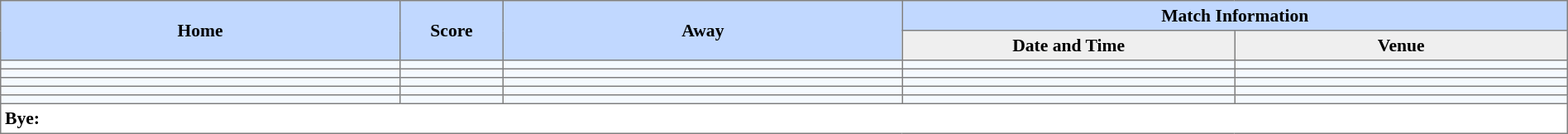<table border=1 style="border-collapse:collapse; font-size:90%; text-align:center;" cellpadding=3 cellspacing=0>
<tr bgcolor=#C1D8FF>
<th rowspan=2 width=12%>Home</th>
<th rowspan=2 width=3%>Score</th>
<th rowspan=2 width=12%>Away</th>
<th colspan=5>Match Information</th>
</tr>
<tr bgcolor=#EFEFEF>
<th width=10%>Date and Time</th>
<th width=10%>Venue</th>
</tr>
<tr bgcolor=#F5FAFF>
<td align="left"></td>
<td></td>
<td align="left"></td>
<td></td>
<td></td>
</tr>
<tr bgcolor=#F5FAFF>
<td align="left"></td>
<td></td>
<td align="left"></td>
<td></td>
<td></td>
</tr>
<tr bgcolor=#F5FAFF>
<td align="left"></td>
<td></td>
<td align="left"></td>
<td></td>
<td></td>
</tr>
<tr bgcolor=#F5FAFF>
<td align="left"></td>
<td></td>
<td align="left"></td>
<td></td>
<td></td>
</tr>
<tr bgcolor=#F5FAFF>
<td align="left"></td>
<td></td>
<td align="left"></td>
<td></td>
<td></td>
</tr>
<tr>
<td colspan="5" style="text-align:left;"><strong>Bye:</strong></td>
</tr>
</table>
